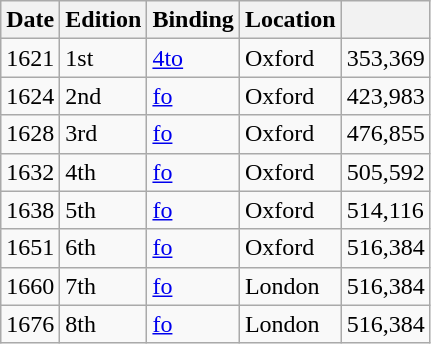<table class="wikitable floatleft">
<tr>
<th>Date</th>
<th>Edition</th>
<th>Binding</th>
<th>Location</th>
<th></th>
</tr>
<tr>
<td>1621</td>
<td>1st</td>
<td><a href='#'>4to</a></td>
<td>Oxford</td>
<td>353,369</td>
</tr>
<tr>
<td>1624</td>
<td>2nd</td>
<td><a href='#'>fo</a></td>
<td>Oxford</td>
<td>423,983</td>
</tr>
<tr>
<td>1628</td>
<td>3rd</td>
<td><a href='#'>fo</a></td>
<td>Oxford</td>
<td>476,855</td>
</tr>
<tr>
<td>1632</td>
<td>4th</td>
<td><a href='#'>fo</a></td>
<td>Oxford</td>
<td>505,592</td>
</tr>
<tr>
<td>1638</td>
<td>5th</td>
<td><a href='#'>fo</a></td>
<td>Oxford</td>
<td>514,116</td>
</tr>
<tr>
<td>1651</td>
<td>6th</td>
<td><a href='#'>fo</a></td>
<td>Oxford</td>
<td>516,384</td>
</tr>
<tr>
<td>1660</td>
<td>7th</td>
<td><a href='#'>fo</a></td>
<td>London</td>
<td>516,384</td>
</tr>
<tr>
<td>1676</td>
<td>8th</td>
<td><a href='#'>fo</a></td>
<td>London</td>
<td>516,384</td>
</tr>
</table>
